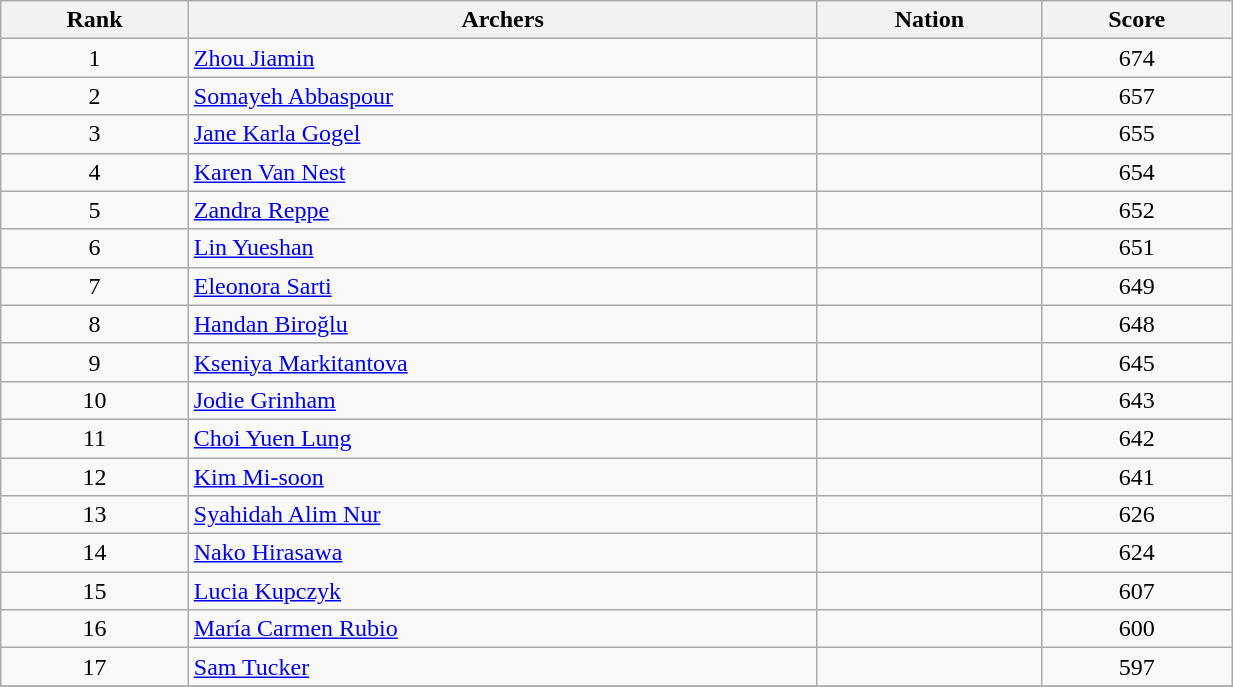<table class="wikitable sortable" style="text-align:center" width=65%>
<tr>
<th>Rank</th>
<th>Archers</th>
<th>Nation</th>
<th>Score</th>
</tr>
<tr>
<td>1</td>
<td align=left><a href='#'>Zhou Jiamin</a></td>
<td align=left></td>
<td align=center>674</td>
</tr>
<tr>
<td>2</td>
<td align=left><a href='#'>Somayeh Abbaspour</a></td>
<td align=left></td>
<td align=center>657</td>
</tr>
<tr>
<td>3</td>
<td align=left><a href='#'>Jane Karla Gogel</a></td>
<td align=left></td>
<td align=center>655</td>
</tr>
<tr>
<td>4</td>
<td align=left><a href='#'>Karen Van Nest</a></td>
<td align=left></td>
<td align=center>654</td>
</tr>
<tr>
<td>5</td>
<td align=left><a href='#'>Zandra Reppe</a></td>
<td align=left></td>
<td align=center>652</td>
</tr>
<tr>
<td>6</td>
<td align=left><a href='#'>Lin Yueshan</a></td>
<td align=left></td>
<td align=center>651</td>
</tr>
<tr>
<td>7</td>
<td align=left><a href='#'>Eleonora Sarti</a></td>
<td align=left></td>
<td align=center>649</td>
</tr>
<tr>
<td>8</td>
<td align=left><a href='#'>Handan Biroğlu</a></td>
<td align=left></td>
<td align=center>648</td>
</tr>
<tr>
<td>9</td>
<td align=left><a href='#'>Kseniya Markitantova</a></td>
<td align=left></td>
<td align=center>645</td>
</tr>
<tr>
<td>10</td>
<td align=left><a href='#'>Jodie Grinham</a></td>
<td align=left></td>
<td align=center>643</td>
</tr>
<tr>
<td>11</td>
<td align=left><a href='#'>Choi Yuen Lung</a></td>
<td align=left></td>
<td align=center>642</td>
</tr>
<tr>
<td>12</td>
<td align=left><a href='#'>Kim Mi-soon</a></td>
<td align=left></td>
<td align=center>641</td>
</tr>
<tr>
<td>13</td>
<td align=left><a href='#'>Syahidah Alim Nur</a></td>
<td align=left></td>
<td align=center>626</td>
</tr>
<tr>
<td>14</td>
<td align=left><a href='#'>Nako Hirasawa</a></td>
<td align=left></td>
<td align=center>624</td>
</tr>
<tr>
<td>15</td>
<td align=left><a href='#'>Lucia Kupczyk</a></td>
<td align=left></td>
<td align=center>607</td>
</tr>
<tr>
<td>16</td>
<td align=left><a href='#'>María Carmen Rubio</a></td>
<td align=left></td>
<td align=center>600</td>
</tr>
<tr>
<td>17</td>
<td align=left><a href='#'>Sam Tucker</a></td>
<td align=left></td>
<td align=center>597</td>
</tr>
<tr>
</tr>
</table>
